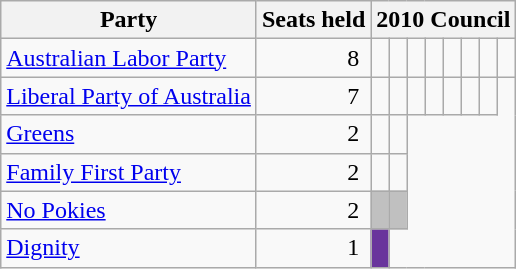<table class="wikitable">
<tr>
<th>Party</th>
<th>Seats held</th>
<th colspan=8>2010 Council</th>
</tr>
<tr>
<td><a href='#'>Australian Labor Party</a></td>
<td align=right>8 </td>
<td>  </td>
<td>  </td>
<td>  </td>
<td>  </td>
<td>  </td>
<td>  </td>
<td>  </td>
<td>  </td>
</tr>
<tr>
<td><a href='#'>Liberal Party of Australia</a></td>
<td align=right>7 </td>
<td>  </td>
<td>  </td>
<td>  </td>
<td>  </td>
<td>  </td>
<td>  </td>
<td>  </td>
</tr>
<tr>
<td><a href='#'>Greens</a></td>
<td align=right>2 </td>
<td> </td>
<td> </td>
</tr>
<tr>
<td><a href='#'>Family First Party</a></td>
<td align=right>2 </td>
<td>  </td>
<td>  </td>
</tr>
<tr>
<td><a href='#'>No Pokies</a></td>
<td align=right>2 </td>
<td bgcolor=#C0C0C0>  </td>
<td bgcolor=#C0C0C0>  </td>
</tr>
<tr>
<td><a href='#'>Dignity</a></td>
<td align=right>1 </td>
<td bgcolor=#69359C>  </td>
</tr>
</table>
